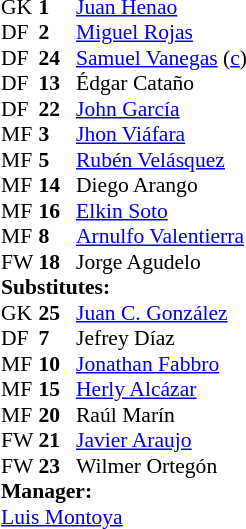<table style="font-size: 90%" cellspacing="0" cellpadding="0" align=center>
<tr>
<td colspan="4"></td>
</tr>
<tr>
<th width=25></th>
<th width=25></th>
</tr>
<tr>
<td>GK</td>
<td><strong>1</strong></td>
<td> <a href='#'>Juan Henao</a></td>
</tr>
<tr>
<td>DF</td>
<td><strong>2</strong></td>
<td> <a href='#'>Miguel Rojas</a></td>
<td></td>
</tr>
<tr>
<td>DF</td>
<td><strong>24</strong></td>
<td> <a href='#'>Samuel Vanegas</a> (<a href='#'>c</a>)</td>
<td></td>
</tr>
<tr>
<td>DF</td>
<td><strong>13</strong></td>
<td> Édgar Cataño</td>
</tr>
<tr>
<td>DF</td>
<td><strong>22</strong></td>
<td> <a href='#'>John García</a></td>
</tr>
<tr>
<td>MF</td>
<td><strong>3</strong></td>
<td> <a href='#'>Jhon Viáfara</a></td>
</tr>
<tr>
<td>MF</td>
<td><strong>5</strong></td>
<td> <a href='#'>Rubén Velásquez</a></td>
</tr>
<tr>
<td>MF</td>
<td><strong>14</strong></td>
<td> Diego Arango</td>
</tr>
<tr>
<td>MF</td>
<td><strong>16</strong></td>
<td> <a href='#'>Elkin Soto</a></td>
<td></td>
<td></td>
</tr>
<tr>
<td>MF</td>
<td><strong>8</strong></td>
<td> <a href='#'>Arnulfo Valentierra</a></td>
<td></td>
<td></td>
</tr>
<tr>
<td>FW</td>
<td><strong>18</strong></td>
<td> Jorge Agudelo</td>
<td></td>
<td></td>
</tr>
<tr>
<td colspan=3><strong>Substitutes:</strong></td>
</tr>
<tr>
<td>GK</td>
<td><strong>25</strong></td>
<td> <a href='#'>Juan C. González</a></td>
</tr>
<tr>
<td>DF</td>
<td><strong>7</strong></td>
<td> Jefrey Díaz</td>
</tr>
<tr>
<td>MF</td>
<td><strong>10</strong></td>
<td> <a href='#'>Jonathan Fabbro</a></td>
</tr>
<tr>
<td>MF</td>
<td><strong>15</strong></td>
<td> <a href='#'>Herly Alcázar</a></td>
<td></td>
<td></td>
</tr>
<tr>
<td>MF</td>
<td><strong>20</strong></td>
<td> Raúl Marín</td>
</tr>
<tr>
<td>FW</td>
<td><strong>21</strong></td>
<td> <a href='#'>Javier Araujo</a></td>
<td></td>
<td></td>
</tr>
<tr>
<td>FW</td>
<td><strong>23</strong></td>
<td> Wilmer Ortegón</td>
<td></td>
<td></td>
</tr>
<tr>
<td colspan=3><strong>Manager:</strong></td>
</tr>
<tr>
<td colspan=4> <a href='#'>Luis Montoya</a></td>
</tr>
</table>
